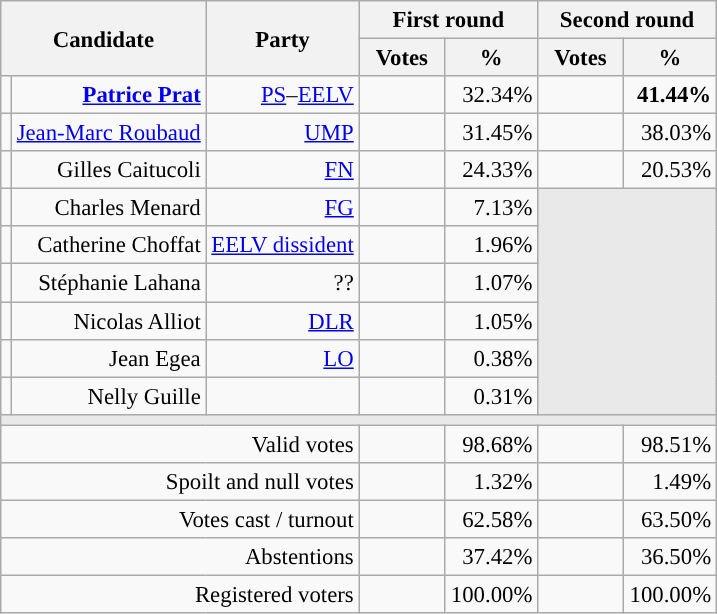<table class="wikitable" style="text-align:right;font-size:95%;">
<tr>
<th rowspan=2 colspan=2>Candidate</th>
<th rowspan=2 colspan=1>Party</th>
<th colspan=2>First round</th>
<th colspan=2>Second round</th>
</tr>
<tr>
<th style="width:50px;">Votes</th>
<th style="width:55px;">%</th>
<th style="width:50px;">Votes</th>
<th style="width:55px;">%</th>
</tr>
<tr>
<td style="color:inherit;background-color:"></td>
<td><strong><a href='#'>Patrice Prat</a></strong></td>
<td><a href='#'>PS</a>–<a href='#'>EELV</a></td>
<td></td>
<td>32.34%</td>
<td><strong></strong></td>
<td><strong>41.44%</strong></td>
</tr>
<tr>
<td style="color:inherit;background-color:"></td>
<td><a href='#'>Jean-Marc Roubaud</a></td>
<td><a href='#'>UMP</a></td>
<td></td>
<td>31.45%</td>
<td></td>
<td>38.03%</td>
</tr>
<tr>
<td style="color:inherit;background-color:"></td>
<td>Gilles Caitucoli</td>
<td><a href='#'>FN</a></td>
<td></td>
<td>24.33%</td>
<td></td>
<td>20.53%</td>
</tr>
<tr>
<td style="color:inherit;background-color:"></td>
<td>Charles Menard</td>
<td><a href='#'>FG</a></td>
<td></td>
<td>7.13%</td>
<td colspan=7 rowspan=6 style="background-color:#E9E9E9;"></td>
</tr>
<tr>
<td style="color:inherit;background-color:"></td>
<td>Catherine Choffat</td>
<td><a href='#'>EELV dissident</a></td>
<td></td>
<td>1.96%</td>
</tr>
<tr>
<td style="background-color:;"></td>
<td>Stéphanie Lahana</td>
<td>??</td>
<td></td>
<td>1.07%</td>
</tr>
<tr>
<td style="color:inherit;background-color:"></td>
<td>Nicolas Alliot</td>
<td><a href='#'>DLR</a></td>
<td></td>
<td>1.05%</td>
</tr>
<tr>
<td style="color:inherit;background-color:"></td>
<td>Jean Egea</td>
<td><a href='#'>LO</a></td>
<td></td>
<td>0.38%</td>
</tr>
<tr>
<td style="background-color:;"></td>
<td>Nelly Guille</td>
<td></td>
<td></td>
<td>0.31%</td>
</tr>
<tr>
<td colspan=7 style="background-color:#E9E9E9;"></td>
</tr>
<tr>
<td colspan=3>Valid votes</td>
<td></td>
<td>98.68%</td>
<td></td>
<td>98.51%</td>
</tr>
<tr>
<td colspan=3>Spoilt and null votes</td>
<td></td>
<td>1.32%</td>
<td></td>
<td>1.49%</td>
</tr>
<tr>
<td colspan=3>Votes cast / turnout</td>
<td></td>
<td>62.58%</td>
<td></td>
<td>63.50%</td>
</tr>
<tr>
<td colspan=3>Abstentions</td>
<td></td>
<td>37.42%</td>
<td></td>
<td>36.50%</td>
</tr>
<tr>
<td colspan=3>Registered voters</td>
<td></td>
<td>100.00%</td>
<td></td>
<td>100.00%</td>
</tr>
</table>
